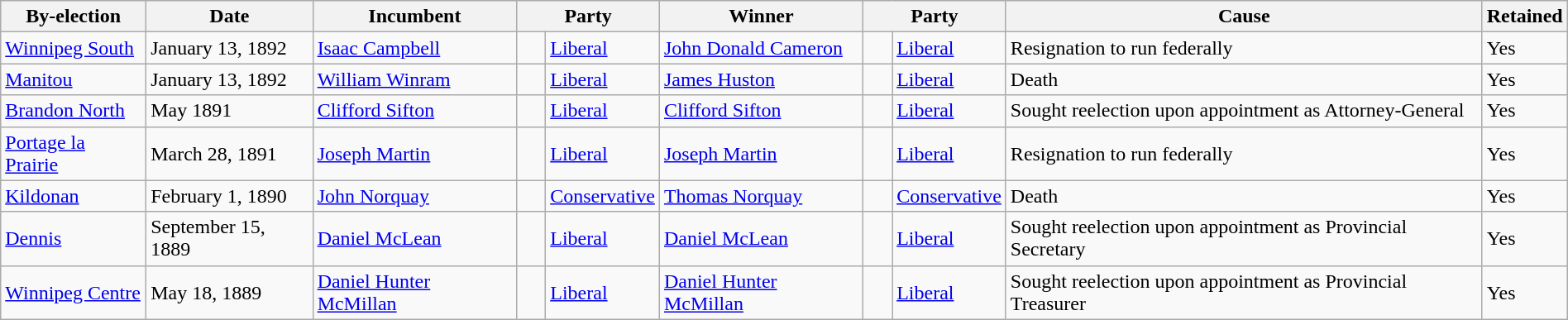<table class=wikitable style="width:100%">
<tr>
<th>By-election</th>
<th>Date</th>
<th>Incumbent</th>
<th colspan="2">Party</th>
<th>Winner</th>
<th colspan="2">Party</th>
<th>Cause</th>
<th>Retained</th>
</tr>
<tr>
<td><a href='#'>Winnipeg South</a></td>
<td>January 13, 1892</td>
<td><a href='#'>Isaac Campbell</a></td>
<td>    </td>
<td><a href='#'>Liberal</a></td>
<td><a href='#'>John Donald Cameron</a></td>
<td>    </td>
<td><a href='#'>Liberal</a></td>
<td>Resignation to run federally</td>
<td>Yes</td>
</tr>
<tr>
<td><a href='#'>Manitou</a></td>
<td>January 13, 1892</td>
<td><a href='#'>William Winram</a></td>
<td>    </td>
<td><a href='#'>Liberal</a></td>
<td><a href='#'>James Huston</a></td>
<td>    </td>
<td><a href='#'>Liberal</a></td>
<td>Death</td>
<td>Yes</td>
</tr>
<tr>
<td><a href='#'>Brandon North</a></td>
<td>May 1891</td>
<td><a href='#'>Clifford Sifton</a></td>
<td>    </td>
<td><a href='#'>Liberal</a></td>
<td><a href='#'>Clifford Sifton</a></td>
<td>    </td>
<td><a href='#'>Liberal</a></td>
<td>Sought reelection upon appointment as Attorney-General</td>
<td>Yes</td>
</tr>
<tr>
<td><a href='#'>Portage la Prairie</a></td>
<td>March 28, 1891</td>
<td><a href='#'>Joseph Martin</a></td>
<td>    </td>
<td><a href='#'>Liberal</a></td>
<td><a href='#'>Joseph Martin</a></td>
<td>    </td>
<td><a href='#'>Liberal</a></td>
<td>Resignation to run federally</td>
<td>Yes</td>
</tr>
<tr>
<td><a href='#'>Kildonan</a></td>
<td>February 1, 1890</td>
<td><a href='#'>John Norquay</a></td>
<td>    </td>
<td><a href='#'>Conservative</a></td>
<td><a href='#'>Thomas Norquay</a></td>
<td>    </td>
<td><a href='#'>Conservative</a></td>
<td>Death</td>
<td>Yes</td>
</tr>
<tr>
<td><a href='#'>Dennis</a></td>
<td>September 15, 1889</td>
<td><a href='#'>Daniel McLean</a></td>
<td>    </td>
<td><a href='#'>Liberal</a></td>
<td><a href='#'>Daniel McLean</a></td>
<td>    </td>
<td><a href='#'>Liberal</a></td>
<td>Sought reelection upon appointment as Provincial Secretary</td>
<td>Yes</td>
</tr>
<tr>
<td><a href='#'>Winnipeg Centre</a></td>
<td>May 18, 1889</td>
<td><a href='#'>Daniel Hunter McMillan</a></td>
<td>    </td>
<td><a href='#'>Liberal</a></td>
<td><a href='#'>Daniel Hunter McMillan</a></td>
<td>    </td>
<td><a href='#'>Liberal</a></td>
<td>Sought reelection upon appointment as Provincial Treasurer</td>
<td>Yes</td>
</tr>
</table>
